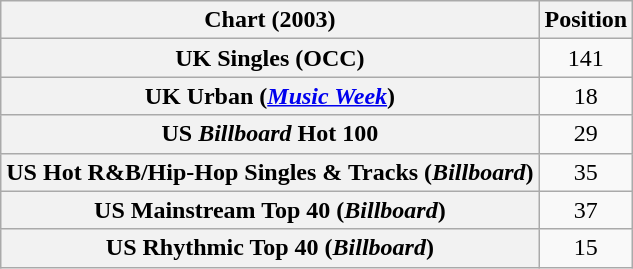<table class="wikitable sortable plainrowheaders" style="text-align:center">
<tr>
<th scope="col">Chart (2003)</th>
<th scope="col">Position</th>
</tr>
<tr>
<th scope="row">UK Singles (OCC)</th>
<td>141</td>
</tr>
<tr>
<th scope="row">UK Urban (<em><a href='#'>Music Week</a></em>)</th>
<td>18</td>
</tr>
<tr>
<th scope="row">US <em>Billboard</em> Hot 100</th>
<td>29</td>
</tr>
<tr>
<th scope="row">US Hot R&B/Hip-Hop Singles & Tracks (<em>Billboard</em>)</th>
<td>35</td>
</tr>
<tr>
<th scope="row">US Mainstream Top 40 (<em>Billboard</em>)</th>
<td>37</td>
</tr>
<tr>
<th scope="row">US Rhythmic Top 40 (<em>Billboard</em>)</th>
<td>15</td>
</tr>
</table>
